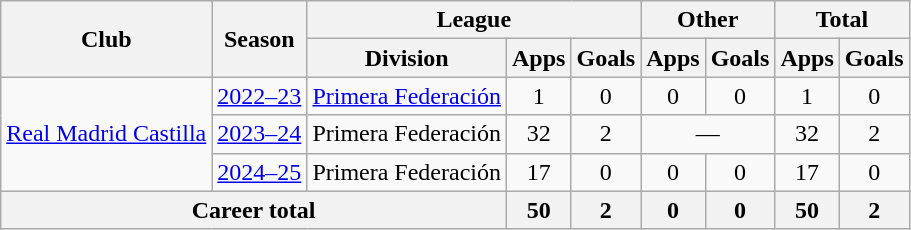<table class="wikitable" style="text-align:center">
<tr>
<th rowspan="2">Club</th>
<th rowspan="2">Season</th>
<th colspan="3">League</th>
<th colspan="2">Other</th>
<th colspan="2">Total</th>
</tr>
<tr>
<th>Division</th>
<th>Apps</th>
<th>Goals</th>
<th>Apps</th>
<th>Goals</th>
<th>Apps</th>
<th>Goals</th>
</tr>
<tr>
<td rowspan="3"><a href='#'>Real Madrid Castilla</a></td>
<td><a href='#'>2022–23</a></td>
<td><a href='#'>Primera Federación</a></td>
<td>1</td>
<td>0</td>
<td>0</td>
<td>0</td>
<td>1</td>
<td>0</td>
</tr>
<tr>
<td><a href='#'>2023–24</a></td>
<td>Primera Federación</td>
<td>32</td>
<td>2</td>
<td colspan="2">—</td>
<td>32</td>
<td>2</td>
</tr>
<tr>
<td><a href='#'>2024–25</a></td>
<td>Primera Federación</td>
<td>17</td>
<td>0</td>
<td>0</td>
<td>0</td>
<td>17</td>
<td>0</td>
</tr>
<tr>
<th colspan="3">Career total</th>
<th>50</th>
<th>2</th>
<th>0</th>
<th>0</th>
<th>50</th>
<th>2</th>
</tr>
</table>
